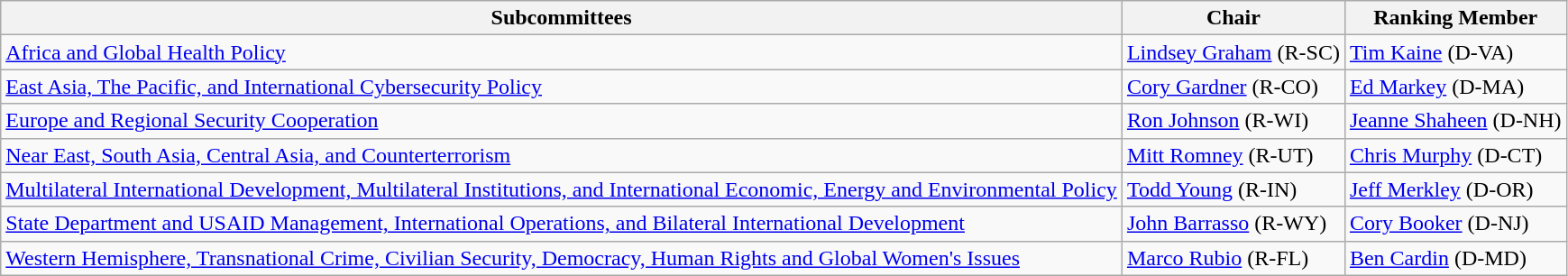<table class="wikitable">
<tr>
<th>Subcommittees</th>
<th>Chair</th>
<th>Ranking Member</th>
</tr>
<tr>
<td><a href='#'>Africa and Global Health Policy</a></td>
<td><a href='#'>Lindsey Graham</a> (R-SC)</td>
<td><a href='#'>Tim Kaine</a> (D-VA)</td>
</tr>
<tr>
<td><a href='#'>East Asia, The Pacific, and International Cybersecurity Policy</a></td>
<td><a href='#'>Cory Gardner</a> (R-CO)</td>
<td><a href='#'>Ed Markey</a> (D-MA)</td>
</tr>
<tr>
<td><a href='#'>Europe and Regional Security Cooperation</a></td>
<td><a href='#'>Ron Johnson</a> (R-WI)</td>
<td><a href='#'>Jeanne Shaheen</a> (D-NH)</td>
</tr>
<tr>
<td><a href='#'>Near East, South Asia, Central Asia, and Counterterrorism</a></td>
<td><a href='#'>Mitt Romney</a> (R-UT)</td>
<td><a href='#'>Chris Murphy</a> (D-CT)</td>
</tr>
<tr>
<td><a href='#'>Multilateral International Development, Multilateral Institutions, and International Economic, Energy and Environmental Policy</a></td>
<td><a href='#'>Todd Young</a> (R-IN)</td>
<td><a href='#'>Jeff Merkley</a> (D-OR)</td>
</tr>
<tr>
<td><a href='#'>State Department and USAID Management, International Operations, and Bilateral International Development</a></td>
<td><a href='#'>John Barrasso</a> (R-WY)</td>
<td><a href='#'>Cory Booker</a> (D-NJ)</td>
</tr>
<tr>
<td><a href='#'>Western Hemisphere, Transnational Crime, Civilian Security, Democracy, Human Rights and Global Women's Issues</a></td>
<td><a href='#'>Marco Rubio</a> (R-FL)</td>
<td><a href='#'>Ben Cardin</a> (D-MD)</td>
</tr>
</table>
